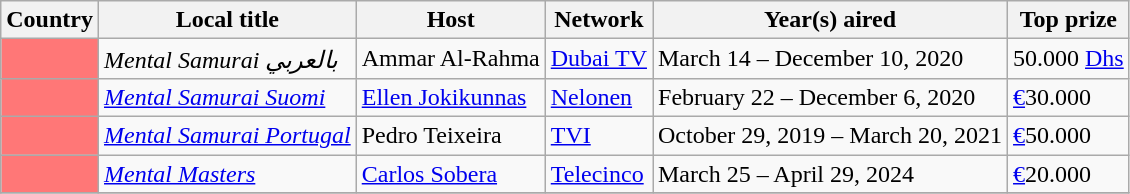<table class="wikitable">
<tr>
<th>Country</th>
<th>Local title</th>
<th>Host</th>
<th>Network</th>
<th>Year(s) aired</th>
<th>Top prize</th>
</tr>
<tr>
<td style="background-color: #FF7777"></td>
<td><em>Mental Samurai بالعربي</em><br></td>
<td>Ammar Al-Rahma</td>
<td><a href='#'>Dubai TV</a></td>
<td>March 14 – December 10, 2020</td>
<td>50.000 <a href='#'>Dhs</a></td>
</tr>
<tr>
<td style="background-color: #FF7777"></td>
<td><em><a href='#'>Mental Samurai Suomi</a></em></td>
<td><a href='#'>Ellen Jokikunnas</a></td>
<td><a href='#'>Nelonen</a></td>
<td>February 22 – December 6, 2020</td>
<td><a href='#'>€</a>30.000</td>
</tr>
<tr>
<td style="background-color: #FF7777"></td>
<td><em><a href='#'>Mental Samurai Portugal</a></em></td>
<td>Pedro Teixeira</td>
<td><a href='#'>TVI</a></td>
<td>October 29, 2019 – March 20, 2021</td>
<td><a href='#'>€</a>50.000</td>
</tr>
<tr>
<td style="background-color: #FF7777"></td>
<td><em><a href='#'>Mental Masters</a></em></td>
<td><a href='#'>Carlos Sobera</a></td>
<td><a href='#'>Telecinco</a></td>
<td>March 25 – April 29, 2024</td>
<td><a href='#'>€</a>20.000</td>
</tr>
<tr>
</tr>
</table>
